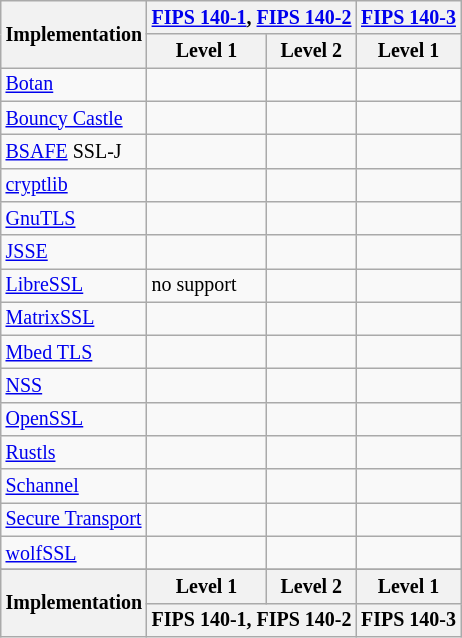<table class="wikitable sortable sort-under" style="text-align: left; font-size: smaller">
<tr>
<th rowspan="2">Implementation</th>
<th colspan="2"><a href='#'>FIPS 140-1</a>, <a href='#'>FIPS 140-2</a></th>
<th><a href='#'>FIPS 140-3</a></th>
</tr>
<tr>
<th>Level 1</th>
<th>Level 2</th>
<th>Level 1</th>
</tr>
<tr>
<td><a href='#'>Botan</a></td>
<td></td>
<td></td>
<td></td>
</tr>
<tr>
<td><a href='#'>Bouncy Castle</a></td>
<td></td>
<td></td>
<td></td>
</tr>
<tr>
<td><a href='#'>BSAFE</a> SSL-J</td>
<td></td>
<td></td>
<td></td>
</tr>
<tr>
<td><a href='#'>cryptlib</a></td>
<td></td>
<td></td>
<td></td>
</tr>
<tr>
<td><a href='#'>GnuTLS</a></td>
<td></td>
<td></td>
<td></td>
</tr>
<tr>
<td><a href='#'>JSSE</a></td>
<td></td>
<td></td>
<td></td>
</tr>
<tr>
<td><a href='#'>LibreSSL</a></td>
<td>no support</td>
<td></td>
<td></td>
</tr>
<tr>
<td><a href='#'>MatrixSSL</a></td>
<td></td>
<td></td>
<td></td>
</tr>
<tr>
<td><a href='#'>Mbed TLS</a></td>
<td></td>
<td></td>
<td></td>
</tr>
<tr>
<td><a href='#'>NSS</a></td>
<td></td>
<td></td>
<td></td>
</tr>
<tr>
<td><a href='#'>OpenSSL</a></td>
<td></td>
<td></td>
<td></td>
</tr>
<tr>
<td><a href='#'>Rustls</a></td>
<td></td>
<td></td>
<td></td>
</tr>
<tr>
<td><a href='#'>Schannel</a></td>
<td></td>
<td></td>
<td></td>
</tr>
<tr>
<td><a href='#'>Secure Transport</a></td>
<td></td>
<td></td>
<td></td>
</tr>
<tr>
<td><a href='#'>wolfSSL</a></td>
<td></td>
<td></td>
<td></td>
</tr>
<tr>
</tr>
<tr class="sortbottom">
<th rowspan="2">Implementation</th>
<th>Level 1</th>
<th>Level 2</th>
<th>Level 1</th>
</tr>
<tr>
<th colspan="2">FIPS 140-1, FIPS 140-2</th>
<th colspan="1">FIPS 140-3</th>
</tr>
</table>
